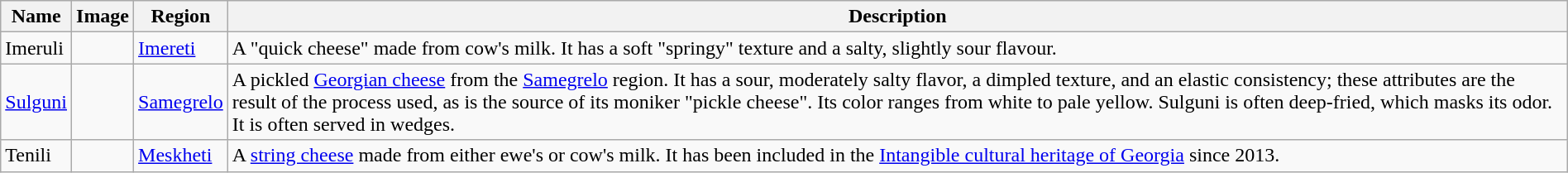<table class="wikitable sortable" style="width:100%">
<tr>
<th>Name</th>
<th class="unsortable">Image</th>
<th>Region</th>
<th>Description</th>
</tr>
<tr>
<td>Imeruli</td>
<td></td>
<td><a href='#'>Imereti</a></td>
<td>A "quick cheese" made from cow's milk. It has a soft "springy" texture and a salty, slightly sour flavour.</td>
</tr>
<tr>
<td><a href='#'>Sulguni</a></td>
<td></td>
<td><a href='#'>Samegrelo</a></td>
<td>A pickled <a href='#'>Georgian cheese</a> from the <a href='#'>Samegrelo</a> region. It has a sour, moderately salty flavor, a dimpled texture, and an elastic consistency; these attributes are the result of the process used, as is the source of its moniker "pickle cheese". Its color ranges from white to pale yellow. Sulguni is often deep-fried, which masks its odor. It is often served in wedges.</td>
</tr>
<tr>
<td>Tenili</td>
<td></td>
<td><a href='#'>Meskheti</a></td>
<td>A <a href='#'>string cheese</a> made from either ewe's or cow's milk. It has been included in the <a href='#'>Intangible cultural heritage of Georgia</a> since 2013.</td>
</tr>
</table>
